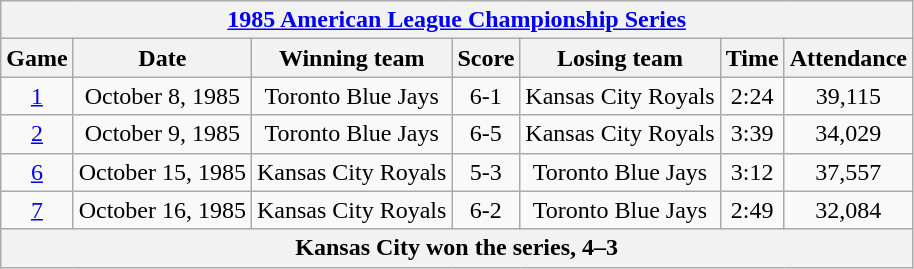<table class="wikitable sortable plainrowheaders" style="text-align:center">
<tr>
<th colspan=7><a href='#'>1985 American League Championship Series</a></th>
</tr>
<tr>
<th scope=col>Game</th>
<th scope=col>Date</th>
<th scope=col>Winning team</th>
<th scope=col>Score</th>
<th scope=col>Losing team</th>
<th scope=col>Time</th>
<th scope=col>Attendance</th>
</tr>
<tr>
<td align=center><a href='#'>1</a></td>
<td>October 8, 1985</td>
<td>Toronto Blue Jays</td>
<td align=center>6-1</td>
<td>Kansas City Royals</td>
<td align=center>2:24</td>
<td align=center>39,115</td>
</tr>
<tr>
<td align=center><a href='#'>2</a></td>
<td>October 9, 1985</td>
<td>Toronto Blue Jays</td>
<td align=center>6-5</td>
<td>Kansas City Royals</td>
<td align=center>3:39</td>
<td align=center>34,029</td>
</tr>
<tr>
<td align=center><a href='#'>6</a></td>
<td>October 15, 1985</td>
<td>Kansas City Royals</td>
<td align=center>5-3</td>
<td>Toronto Blue Jays</td>
<td align=center>3:12</td>
<td align=center>37,557</td>
</tr>
<tr>
<td align=center><a href='#'>7</a></td>
<td>October 16, 1985</td>
<td>Kansas City Royals</td>
<td align=center>6-2</td>
<td>Toronto Blue Jays</td>
<td align=center>2:49</td>
<td align=center>32,084</td>
</tr>
<tr>
<th colspan=7>Kansas City won the series, 4–3</th>
</tr>
</table>
